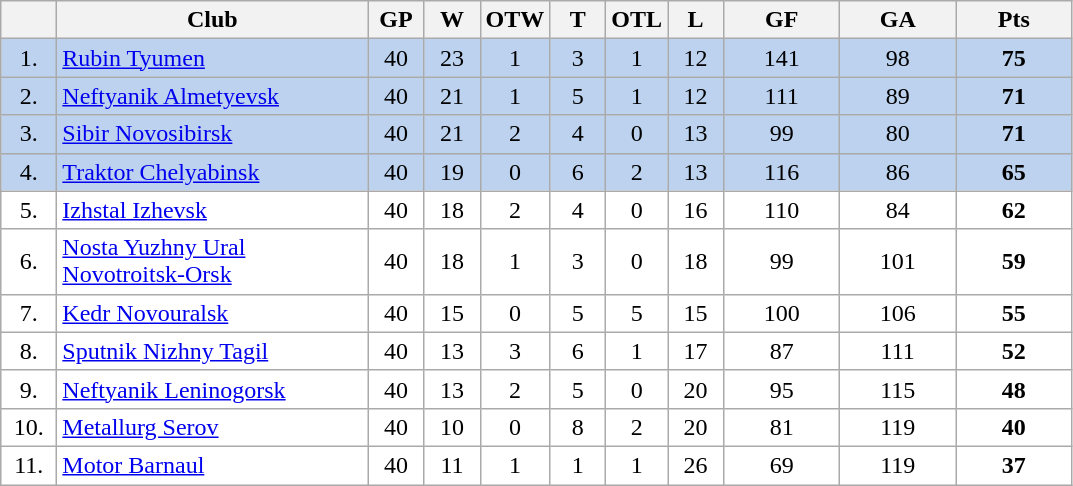<table class="wikitable">
<tr>
<th width="30"></th>
<th width="200">Club</th>
<th width="30">GP</th>
<th width="30">W</th>
<th width="30">OTW</th>
<th width="30">T</th>
<th width="30">OTL</th>
<th width="30">L</th>
<th width="70">GF</th>
<th width="70">GA</th>
<th width="70">Pts</th>
</tr>
<tr bgcolor="#BCD2EE" align="center">
<td>1.</td>
<td align="left"><a href='#'>Rubin Tyumen</a></td>
<td>40</td>
<td>23</td>
<td>1</td>
<td>3</td>
<td>1</td>
<td>12</td>
<td>141</td>
<td>98</td>
<td><strong>75</strong></td>
</tr>
<tr bgcolor="#BCD2EE" align="center">
<td>2.</td>
<td align="left"><a href='#'>Neftyanik Almetyevsk</a></td>
<td>40</td>
<td>21</td>
<td>1</td>
<td>5</td>
<td>1</td>
<td>12</td>
<td>111</td>
<td>89</td>
<td><strong>71</strong></td>
</tr>
<tr bgcolor="#BCD2EE" align="center">
<td>3.</td>
<td align="left"><a href='#'>Sibir Novosibirsk</a></td>
<td>40</td>
<td>21</td>
<td>2</td>
<td>4</td>
<td>0</td>
<td>13</td>
<td>99</td>
<td>80</td>
<td><strong>71</strong></td>
</tr>
<tr bgcolor="#BCD2EE" align="center">
<td>4.</td>
<td align="left"><a href='#'>Traktor Chelyabinsk</a></td>
<td>40</td>
<td>19</td>
<td>0</td>
<td>6</td>
<td>2</td>
<td>13</td>
<td>116</td>
<td>86</td>
<td><strong>65</strong></td>
</tr>
<tr bgcolor="#FFFFFF" align="center">
<td>5.</td>
<td align="left"><a href='#'>Izhstal Izhevsk</a></td>
<td>40</td>
<td>18</td>
<td>2</td>
<td>4</td>
<td>0</td>
<td>16</td>
<td>110</td>
<td>84</td>
<td><strong>62</strong></td>
</tr>
<tr bgcolor="#FFFFFF" align="center">
<td>6.</td>
<td align="left"><a href='#'>Nosta Yuzhny Ural Novotroitsk-Orsk</a></td>
<td>40</td>
<td>18</td>
<td>1</td>
<td>3</td>
<td>0</td>
<td>18</td>
<td>99</td>
<td>101</td>
<td><strong>59</strong></td>
</tr>
<tr bgcolor="#FFFFFF" align="center">
<td>7.</td>
<td align="left"><a href='#'>Kedr Novouralsk</a></td>
<td>40</td>
<td>15</td>
<td>0</td>
<td>5</td>
<td>5</td>
<td>15</td>
<td>100</td>
<td>106</td>
<td><strong>55</strong></td>
</tr>
<tr bgcolor="#FFFFFF" align="center">
<td>8.</td>
<td align="left"><a href='#'>Sputnik Nizhny Tagil</a></td>
<td>40</td>
<td>13</td>
<td>3</td>
<td>6</td>
<td>1</td>
<td>17</td>
<td>87</td>
<td>111</td>
<td><strong>52</strong></td>
</tr>
<tr bgcolor="#FFFFFF" align="center">
<td>9.</td>
<td align="left"><a href='#'>Neftyanik Leninogorsk</a></td>
<td>40</td>
<td>13</td>
<td>2</td>
<td>5</td>
<td>0</td>
<td>20</td>
<td>95</td>
<td>115</td>
<td><strong>48</strong></td>
</tr>
<tr bgcolor="#FFFFFF" align="center">
<td>10.</td>
<td align="left"><a href='#'>Metallurg Serov</a></td>
<td>40</td>
<td>10</td>
<td>0</td>
<td>8</td>
<td>2</td>
<td>20</td>
<td>81</td>
<td>119</td>
<td><strong>40</strong></td>
</tr>
<tr bgcolor="#FFFFFF" align="center">
<td>11.</td>
<td align="left"><a href='#'>Motor Barnaul</a></td>
<td>40</td>
<td>11</td>
<td>1</td>
<td>1</td>
<td>1</td>
<td>26</td>
<td>69</td>
<td>119</td>
<td><strong>37</strong></td>
</tr>
</table>
